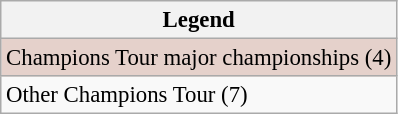<table class="wikitable" style="font-size:95%;">
<tr>
<th>Legend</th>
</tr>
<tr style="background:#e5d1cb;">
<td>Champions Tour major championships (4)</td>
</tr>
<tr>
<td>Other Champions Tour (7)</td>
</tr>
</table>
